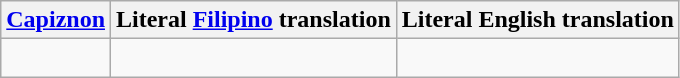<table class="wikitable" summary="Lyrics of O, Capiz, translated into Filipino and English">
<tr>
<th><a href='#'>Capiznon</a></th>
<th>Literal <a href='#'>Filipino</a> translation</th>
<th>Literal English translation</th>
</tr>
<tr valign=top>
<td></td>
<td></td>
<td><br></td>
</tr>
</table>
